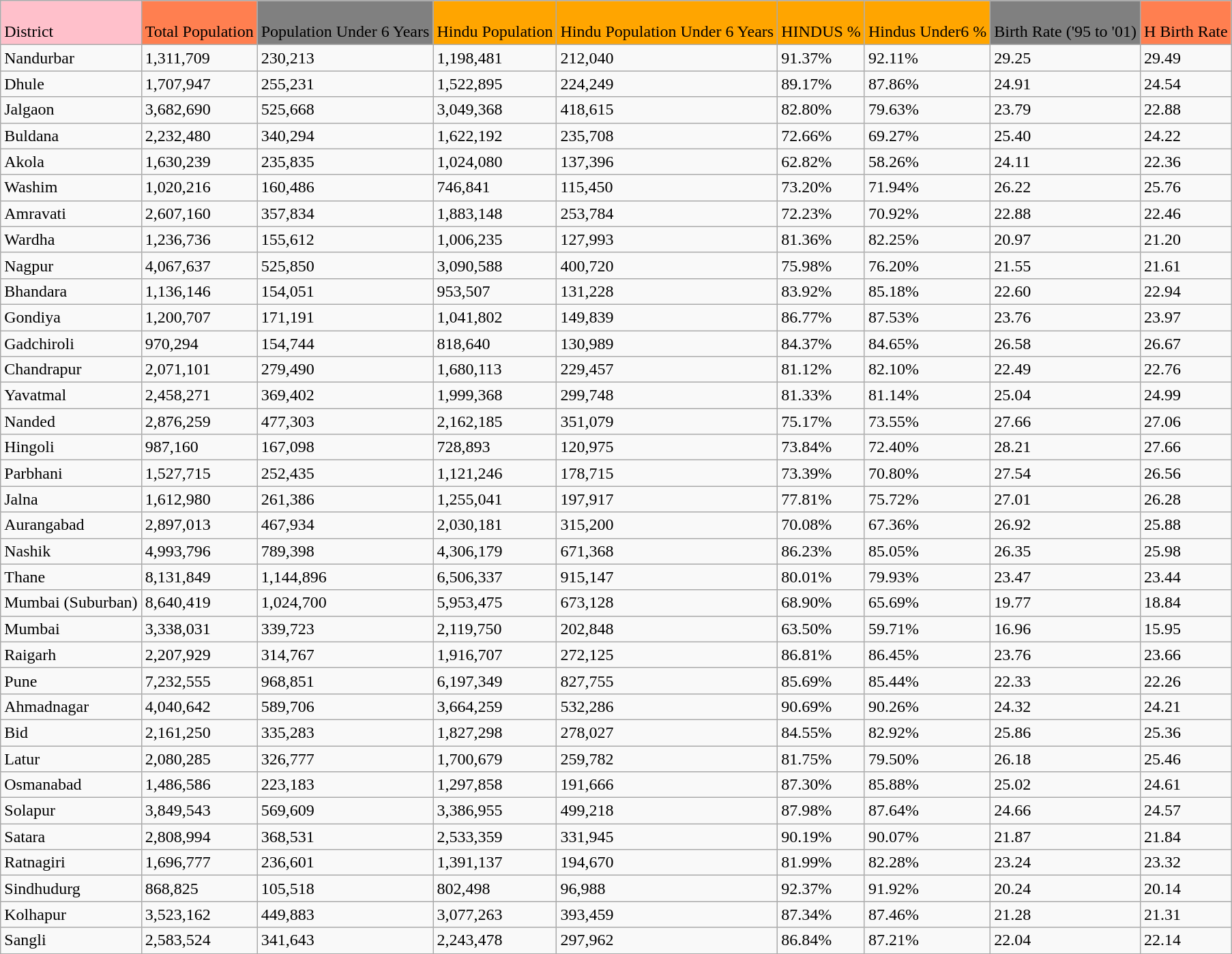<table class = "wikitable sortable">
<tr>
<td style="background:Pink"><br>District</td>
<td style="background:Coral"><br>Total Population</td>
<td style="background:Gray"><br>Population Under 6 Years</td>
<td style="background:orange"><br>Hindu Population</td>
<td style="background:orange"><br>Hindu Population Under 6 Years</td>
<td style="background:orange"><br>HINDUS %</td>
<td style="background:orange"><br>Hindus Under6 %</td>
<td style="background:Gray"><br>Birth Rate ('95 to '01)</td>
<td style="background:Coral"><br>H Birth Rate</td>
</tr>
<tr --->
<td>Nandurbar</td>
<td>1,311,709</td>
<td>230,213</td>
<td>1,198,481</td>
<td>212,040</td>
<td>91.37%</td>
<td>92.11%</td>
<td>29.25</td>
<td>29.49</td>
</tr>
<tr --->
<td>Dhule</td>
<td>1,707,947</td>
<td>255,231</td>
<td>1,522,895</td>
<td>224,249</td>
<td>89.17%</td>
<td>87.86%</td>
<td>24.91</td>
<td>24.54</td>
</tr>
<tr --->
<td>Jalgaon</td>
<td>3,682,690</td>
<td>525,668</td>
<td>3,049,368</td>
<td>418,615</td>
<td>82.80%</td>
<td>79.63%</td>
<td>23.79</td>
<td>22.88</td>
</tr>
<tr --->
<td>Buldana</td>
<td>2,232,480</td>
<td>340,294</td>
<td>1,622,192</td>
<td>235,708</td>
<td>72.66%</td>
<td>69.27%</td>
<td>25.40</td>
<td>24.22</td>
</tr>
<tr --->
<td>Akola</td>
<td>1,630,239</td>
<td>235,835</td>
<td>1,024,080</td>
<td>137,396</td>
<td>62.82%</td>
<td>58.26%</td>
<td>24.11</td>
<td>22.36</td>
</tr>
<tr --->
<td>Washim</td>
<td>1,020,216</td>
<td>160,486</td>
<td>746,841</td>
<td>115,450</td>
<td>73.20%</td>
<td>71.94%</td>
<td>26.22</td>
<td>25.76</td>
</tr>
<tr --->
<td>Amravati</td>
<td>2,607,160</td>
<td>357,834</td>
<td>1,883,148</td>
<td>253,784</td>
<td>72.23%</td>
<td>70.92%</td>
<td>22.88</td>
<td>22.46</td>
</tr>
<tr --->
<td>Wardha</td>
<td>1,236,736</td>
<td>155,612</td>
<td>1,006,235</td>
<td>127,993</td>
<td>81.36%</td>
<td>82.25%</td>
<td>20.97</td>
<td>21.20</td>
</tr>
<tr --->
<td>Nagpur</td>
<td>4,067,637</td>
<td>525,850</td>
<td>3,090,588</td>
<td>400,720</td>
<td>75.98%</td>
<td>76.20%</td>
<td>21.55</td>
<td>21.61</td>
</tr>
<tr --->
<td>Bhandara</td>
<td>1,136,146</td>
<td>154,051</td>
<td>953,507</td>
<td>131,228</td>
<td>83.92%</td>
<td>85.18%</td>
<td>22.60</td>
<td>22.94</td>
</tr>
<tr --->
<td>Gondiya</td>
<td>1,200,707</td>
<td>171,191</td>
<td>1,041,802</td>
<td>149,839</td>
<td>86.77%</td>
<td>87.53%</td>
<td>23.76</td>
<td>23.97</td>
</tr>
<tr --->
<td>Gadchiroli</td>
<td>970,294</td>
<td>154,744</td>
<td>818,640</td>
<td>130,989</td>
<td>84.37%</td>
<td>84.65%</td>
<td>26.58</td>
<td>26.67</td>
</tr>
<tr --->
<td>Chandrapur</td>
<td>2,071,101</td>
<td>279,490</td>
<td>1,680,113</td>
<td>229,457</td>
<td>81.12%</td>
<td>82.10%</td>
<td>22.49</td>
<td>22.76</td>
</tr>
<tr --->
<td>Yavatmal</td>
<td>2,458,271</td>
<td>369,402</td>
<td>1,999,368</td>
<td>299,748</td>
<td>81.33%</td>
<td>81.14%</td>
<td>25.04</td>
<td>24.99</td>
</tr>
<tr --->
<td>Nanded</td>
<td>2,876,259</td>
<td>477,303</td>
<td>2,162,185</td>
<td>351,079</td>
<td>75.17%</td>
<td>73.55%</td>
<td>27.66</td>
<td>27.06</td>
</tr>
<tr --->
<td>Hingoli</td>
<td>987,160</td>
<td>167,098</td>
<td>728,893</td>
<td>120,975</td>
<td>73.84%</td>
<td>72.40%</td>
<td>28.21</td>
<td>27.66</td>
</tr>
<tr --->
<td>Parbhani</td>
<td>1,527,715</td>
<td>252,435</td>
<td>1,121,246</td>
<td>178,715</td>
<td>73.39%</td>
<td>70.80%</td>
<td>27.54</td>
<td>26.56</td>
</tr>
<tr --->
<td>Jalna</td>
<td>1,612,980</td>
<td>261,386</td>
<td>1,255,041</td>
<td>197,917</td>
<td>77.81%</td>
<td>75.72%</td>
<td>27.01</td>
<td>26.28</td>
</tr>
<tr --->
<td>Aurangabad</td>
<td>2,897,013</td>
<td>467,934</td>
<td>2,030,181</td>
<td>315,200</td>
<td>70.08%</td>
<td>67.36%</td>
<td>26.92</td>
<td>25.88</td>
</tr>
<tr --->
<td>Nashik</td>
<td>4,993,796</td>
<td>789,398</td>
<td>4,306,179</td>
<td>671,368</td>
<td>86.23%</td>
<td>85.05%</td>
<td>26.35</td>
<td>25.98</td>
</tr>
<tr --->
<td>Thane</td>
<td>8,131,849</td>
<td>1,144,896</td>
<td>6,506,337</td>
<td>915,147</td>
<td>80.01%</td>
<td>79.93%</td>
<td>23.47</td>
<td>23.44</td>
</tr>
<tr --->
<td>Mumbai (Suburban)</td>
<td>8,640,419</td>
<td>1,024,700</td>
<td>5,953,475</td>
<td>673,128</td>
<td>68.90%</td>
<td>65.69%</td>
<td>19.77</td>
<td>18.84</td>
</tr>
<tr --->
<td>Mumbai</td>
<td>3,338,031</td>
<td>339,723</td>
<td>2,119,750</td>
<td>202,848</td>
<td>63.50%</td>
<td>59.71%</td>
<td>16.96</td>
<td>15.95</td>
</tr>
<tr --->
<td>Raigarh</td>
<td>2,207,929</td>
<td>314,767</td>
<td>1,916,707</td>
<td>272,125</td>
<td>86.81%</td>
<td>86.45%</td>
<td>23.76</td>
<td>23.66</td>
</tr>
<tr --->
<td>Pune</td>
<td>7,232,555</td>
<td>968,851</td>
<td>6,197,349</td>
<td>827,755</td>
<td>85.69%</td>
<td>85.44%</td>
<td>22.33</td>
<td>22.26</td>
</tr>
<tr --->
<td>Ahmadnagar</td>
<td>4,040,642</td>
<td>589,706</td>
<td>3,664,259</td>
<td>532,286</td>
<td>90.69%</td>
<td>90.26%</td>
<td>24.32</td>
<td>24.21</td>
</tr>
<tr --->
<td>Bid</td>
<td>2,161,250</td>
<td>335,283</td>
<td>1,827,298</td>
<td>278,027</td>
<td>84.55%</td>
<td>82.92%</td>
<td>25.86</td>
<td>25.36</td>
</tr>
<tr --->
<td>Latur</td>
<td>2,080,285</td>
<td>326,777</td>
<td>1,700,679</td>
<td>259,782</td>
<td>81.75%</td>
<td>79.50%</td>
<td>26.18</td>
<td>25.46</td>
</tr>
<tr --->
<td>Osmanabad</td>
<td>1,486,586</td>
<td>223,183</td>
<td>1,297,858</td>
<td>191,666</td>
<td>87.30%</td>
<td>85.88%</td>
<td>25.02</td>
<td>24.61</td>
</tr>
<tr --->
<td>Solapur</td>
<td>3,849,543</td>
<td>569,609</td>
<td>3,386,955</td>
<td>499,218</td>
<td>87.98%</td>
<td>87.64%</td>
<td>24.66</td>
<td>24.57</td>
</tr>
<tr --->
<td>Satara</td>
<td>2,808,994</td>
<td>368,531</td>
<td>2,533,359</td>
<td>331,945</td>
<td>90.19%</td>
<td>90.07%</td>
<td>21.87</td>
<td>21.84</td>
</tr>
<tr --->
<td>Ratnagiri</td>
<td>1,696,777</td>
<td>236,601</td>
<td>1,391,137</td>
<td>194,670</td>
<td>81.99%</td>
<td>82.28%</td>
<td>23.24</td>
<td>23.32</td>
</tr>
<tr --->
<td>Sindhudurg</td>
<td>868,825</td>
<td>105,518</td>
<td>802,498</td>
<td>96,988</td>
<td>92.37%</td>
<td>91.92%</td>
<td>20.24</td>
<td>20.14</td>
</tr>
<tr --->
<td>Kolhapur</td>
<td>3,523,162</td>
<td>449,883</td>
<td>3,077,263</td>
<td>393,459</td>
<td>87.34%</td>
<td>87.46%</td>
<td>21.28</td>
<td>21.31</td>
</tr>
<tr --->
<td>Sangli</td>
<td>2,583,524</td>
<td>341,643</td>
<td>2,243,478</td>
<td>297,962</td>
<td>86.84%</td>
<td>87.21%</td>
<td>22.04</td>
<td>22.14</td>
</tr>
<tr --->
</tr>
</table>
